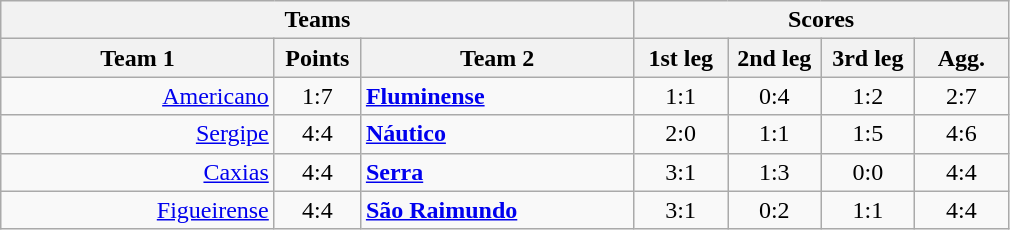<table class="wikitable" style="text-align:center;">
<tr>
<th colspan=3>Teams</th>
<th colspan=4>Scores</th>
</tr>
<tr>
<th width="175">Team 1</th>
<th width="50">Points</th>
<th width="175">Team 2</th>
<th width="55">1st leg</th>
<th width="55">2nd leg</th>
<th width="55">3rd leg</th>
<th width="55">Agg.</th>
</tr>
<tr>
<td align=right><a href='#'>Americano</a> </td>
<td>1:7</td>
<td align=left> <strong><a href='#'>Fluminense</a></strong></td>
<td>1:1</td>
<td>0:4</td>
<td>1:2</td>
<td>2:7</td>
</tr>
<tr>
<td align=right><a href='#'>Sergipe</a> </td>
<td>4:4</td>
<td align=left> <strong><a href='#'>Náutico</a></strong></td>
<td>2:0</td>
<td>1:1</td>
<td>1:5</td>
<td>4:6</td>
</tr>
<tr>
<td align=right><a href='#'>Caxias</a> </td>
<td>4:4</td>
<td align=left> <strong><a href='#'>Serra</a></strong></td>
<td>3:1</td>
<td>1:3</td>
<td>0:0</td>
<td>4:4</td>
</tr>
<tr>
<td align=right><a href='#'>Figueirense</a> </td>
<td>4:4</td>
<td align=left> <strong><a href='#'>São Raimundo</a></strong></td>
<td>3:1</td>
<td>0:2</td>
<td>1:1</td>
<td>4:4</td>
</tr>
</table>
